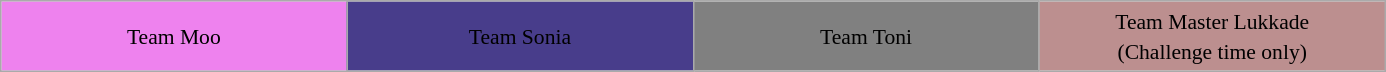<table style="text-align: center; font-size:90%; line-height:20px;" class="wikitable sortable">
<tr>
<td width="224" style="background:violet;">Team Moo</td>
<td width="224" style="background:darkslateblue;"><span>Team Sonia</span></td>
<td width="224" style="background:gray;"><span>Team Toni</span></td>
<td width="224" style="background:rosybrown;">Team Master Lukkade<br>(Challenge time only)</td>
</tr>
</table>
